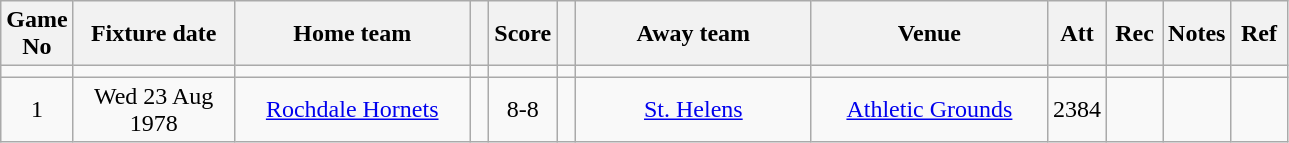<table class="wikitable" style="text-align:center;">
<tr>
<th width=20 abbr="No">Game No</th>
<th width=100 abbr="Date">Fixture date</th>
<th width=150 abbr="Home team">Home team</th>
<th width=5 abbr="space"></th>
<th width=20 abbr="Score">Score</th>
<th width=5 abbr="space"></th>
<th width=150 abbr="Away team">Away team</th>
<th width=150 abbr="Venue">Venue</th>
<th width=30 abbr="Att">Att</th>
<th width=30 abbr="Rec">Rec</th>
<th width=20 abbr="Notes">Notes</th>
<th width=30 abbr="Ref">Ref</th>
</tr>
<tr>
<td></td>
<td></td>
<td></td>
<td></td>
<td></td>
<td></td>
<td></td>
<td></td>
<td></td>
<td></td>
<td></td>
<td></td>
</tr>
<tr>
<td>1</td>
<td>Wed 23 Aug 1978</td>
<td><a href='#'>Rochdale Hornets</a></td>
<td></td>
<td>8-8</td>
<td></td>
<td><a href='#'>St. Helens</a></td>
<td><a href='#'>Athletic Grounds</a></td>
<td>2384</td>
<td></td>
<td></td>
<td></td>
</tr>
</table>
